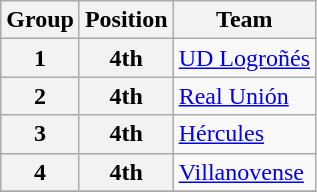<table class="wikitable">
<tr>
<th>Group</th>
<th>Position</th>
<th>Team</th>
</tr>
<tr>
<th>1</th>
<th>4th</th>
<td><a href='#'>UD Logroñés</a></td>
</tr>
<tr>
<th>2</th>
<th>4th</th>
<td><a href='#'>Real Unión</a></td>
</tr>
<tr>
<th>3</th>
<th>4th</th>
<td><a href='#'>Hércules</a></td>
</tr>
<tr>
<th>4</th>
<th>4th</th>
<td><a href='#'>Villanovense</a></td>
</tr>
<tr>
</tr>
</table>
